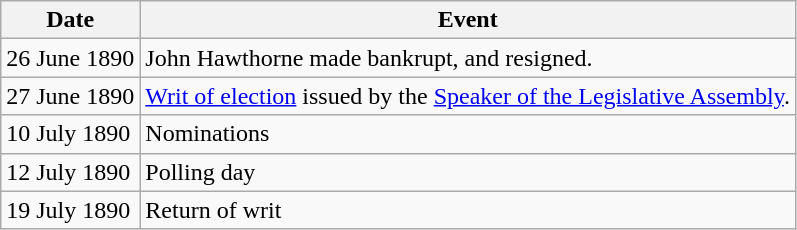<table class="wikitable">
<tr>
<th>Date</th>
<th>Event</th>
</tr>
<tr>
<td>26 June 1890</td>
<td>John Hawthorne made bankrupt, and resigned.</td>
</tr>
<tr>
<td>27 June 1890</td>
<td><a href='#'>Writ of election</a> issued by the <a href='#'>Speaker of the Legislative Assembly</a>.</td>
</tr>
<tr>
<td>10 July 1890</td>
<td>Nominations</td>
</tr>
<tr>
<td>12 July 1890</td>
<td>Polling day</td>
</tr>
<tr>
<td>19 July 1890</td>
<td>Return of writ</td>
</tr>
</table>
